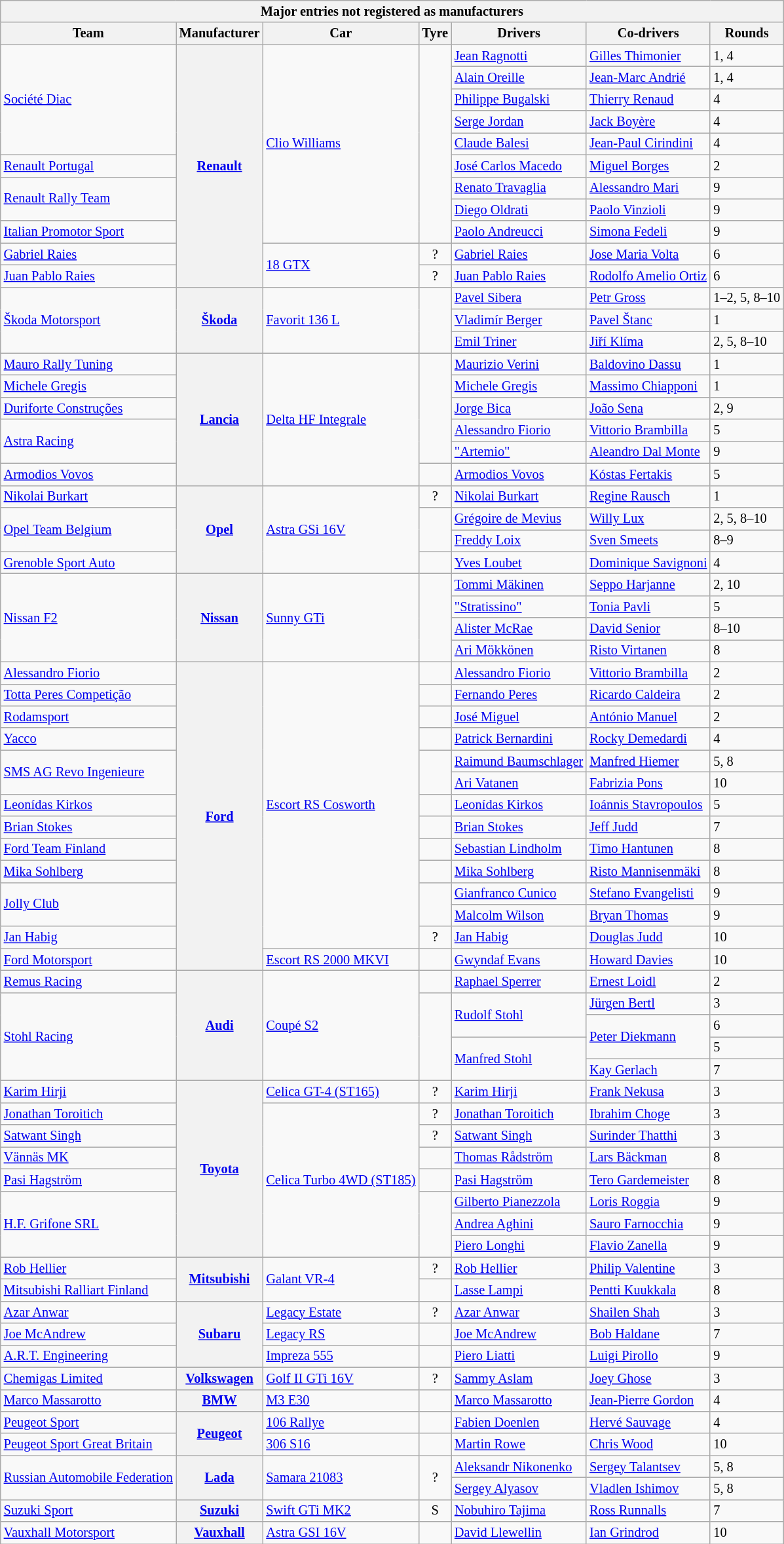<table class="wikitable" style="font-size: 85%">
<tr>
<th colspan="7">Major entries not registered as manufacturers</th>
</tr>
<tr>
<th>Team</th>
<th>Manufacturer</th>
<th>Car</th>
<th>Tyre</th>
<th>Drivers</th>
<th>Co-drivers</th>
<th>Rounds</th>
</tr>
<tr>
<td rowspan="5"> <a href='#'>Société Diac</a></td>
<th rowspan="11"><a href='#'>Renault</a></th>
<td rowspan="9"><a href='#'>Clio Williams</a></td>
<td rowspan="9" align="center"></td>
<td> <a href='#'>Jean Ragnotti</a></td>
<td> <a href='#'>Gilles Thimonier</a></td>
<td>1, 4</td>
</tr>
<tr>
<td> <a href='#'>Alain Oreille</a></td>
<td> <a href='#'>Jean-Marc Andrié</a></td>
<td>1, 4</td>
</tr>
<tr>
<td> <a href='#'>Philippe Bugalski</a></td>
<td> <a href='#'>Thierry Renaud</a></td>
<td>4</td>
</tr>
<tr>
<td> <a href='#'>Serge Jordan</a></td>
<td> <a href='#'>Jack Boyère</a></td>
<td>4</td>
</tr>
<tr>
<td> <a href='#'>Claude Balesi</a></td>
<td> <a href='#'>Jean-Paul Cirindini</a></td>
<td>4</td>
</tr>
<tr>
<td> <a href='#'>Renault Portugal</a></td>
<td> <a href='#'>José Carlos Macedo</a></td>
<td> <a href='#'>Miguel Borges</a></td>
<td>2</td>
</tr>
<tr>
<td rowspan="2"> <a href='#'>Renault Rally Team</a></td>
<td> <a href='#'>Renato Travaglia</a></td>
<td> <a href='#'>Alessandro Mari</a></td>
<td>9</td>
</tr>
<tr>
<td> <a href='#'>Diego Oldrati</a></td>
<td> <a href='#'>Paolo Vinzioli</a></td>
<td>9</td>
</tr>
<tr>
<td> <a href='#'>Italian Promotor Sport</a></td>
<td> <a href='#'>Paolo Andreucci</a></td>
<td> <a href='#'>Simona Fedeli</a></td>
<td>9</td>
</tr>
<tr>
<td> <a href='#'>Gabriel Raies</a></td>
<td rowspan="2"><a href='#'>18 GTX</a></td>
<td align="center">?</td>
<td> <a href='#'>Gabriel Raies</a></td>
<td> <a href='#'>Jose Maria Volta</a></td>
<td>6</td>
</tr>
<tr>
<td> <a href='#'>Juan Pablo Raies</a></td>
<td align="center">?</td>
<td> <a href='#'>Juan Pablo Raies</a></td>
<td> <a href='#'>Rodolfo Amelio Ortiz</a></td>
<td>6</td>
</tr>
<tr>
<td rowspan="3"> <a href='#'>Škoda Motorsport</a></td>
<th rowspan="3"><a href='#'>Škoda</a></th>
<td rowspan="3"><a href='#'>Favorit 136 L</a></td>
<td rowspan="3" align="center"></td>
<td> <a href='#'>Pavel Sibera</a></td>
<td> <a href='#'>Petr Gross</a></td>
<td>1–2, 5, 8–10</td>
</tr>
<tr>
<td> <a href='#'>Vladimír Berger</a></td>
<td> <a href='#'>Pavel Štanc</a></td>
<td>1</td>
</tr>
<tr>
<td> <a href='#'>Emil Triner</a></td>
<td> <a href='#'>Jiří Klíma</a></td>
<td>2, 5, 8–10</td>
</tr>
<tr>
<td> <a href='#'>Mauro Rally Tuning</a></td>
<th rowspan="6"><a href='#'>Lancia</a></th>
<td rowspan="6"><a href='#'>Delta HF Integrale</a></td>
<td rowspan="5" align="center"></td>
<td> <a href='#'>Maurizio Verini</a></td>
<td> <a href='#'>Baldovino Dassu</a></td>
<td>1</td>
</tr>
<tr>
<td> <a href='#'>Michele Gregis</a></td>
<td> <a href='#'>Michele Gregis</a></td>
<td> <a href='#'>Massimo Chiapponi</a></td>
<td>1</td>
</tr>
<tr>
<td> <a href='#'>Duriforte Construções</a></td>
<td> <a href='#'>Jorge Bica</a></td>
<td> <a href='#'>João Sena</a></td>
<td>2, 9</td>
</tr>
<tr>
<td rowspan="2"> <a href='#'>Astra Racing</a></td>
<td> <a href='#'>Alessandro Fiorio</a></td>
<td> <a href='#'>Vittorio Brambilla</a></td>
<td>5</td>
</tr>
<tr>
<td> <a href='#'>"Artemio"</a></td>
<td> <a href='#'>Aleandro Dal Monte</a></td>
<td>9</td>
</tr>
<tr>
<td> <a href='#'>Armodios Vovos</a></td>
<td align="center"></td>
<td> <a href='#'>Armodios Vovos</a></td>
<td> <a href='#'>Kóstas Fertakis</a></td>
<td>5</td>
</tr>
<tr>
<td> <a href='#'>Nikolai Burkart</a></td>
<th rowspan="4"><a href='#'>Opel</a></th>
<td rowspan="4"><a href='#'>Astra GSi 16V</a></td>
<td align="center">?</td>
<td> <a href='#'>Nikolai Burkart</a></td>
<td> <a href='#'>Regine Rausch</a></td>
<td>1</td>
</tr>
<tr>
<td rowspan="2"> <a href='#'>Opel Team Belgium</a></td>
<td rowspan="2" align="center"></td>
<td> <a href='#'>Grégoire de Mevius</a></td>
<td> <a href='#'>Willy Lux</a></td>
<td>2, 5, 8–10</td>
</tr>
<tr>
<td> <a href='#'>Freddy Loix</a></td>
<td> <a href='#'>Sven Smeets</a></td>
<td>8–9</td>
</tr>
<tr>
<td> <a href='#'>Grenoble Sport Auto</a></td>
<td align="center"></td>
<td> <a href='#'>Yves Loubet</a></td>
<td> <a href='#'>Dominique Savignoni</a></td>
<td nowrap="">4</td>
</tr>
<tr>
<td rowspan="4"> <a href='#'>Nissan F2</a></td>
<th rowspan="4"><a href='#'>Nissan</a></th>
<td rowspan="4"><a href='#'>Sunny GTi</a></td>
<td rowspan="4" align="center"></td>
<td> <a href='#'>Tommi Mäkinen</a></td>
<td nowrap=""> <a href='#'>Seppo Harjanne</a></td>
<td>2, 10</td>
</tr>
<tr>
<td> <a href='#'>"Stratissino"</a></td>
<td> <a href='#'>Tonia Pavli</a></td>
<td>5</td>
</tr>
<tr>
<td> <a href='#'>Alister McRae</a></td>
<td> <a href='#'>David Senior</a></td>
<td>8–10</td>
</tr>
<tr>
<td> <a href='#'>Ari Mökkönen</a></td>
<td> <a href='#'>Risto Virtanen</a></td>
<td>8</td>
</tr>
<tr>
<td> <a href='#'>Alessandro Fiorio</a></td>
<th rowspan="14"><a href='#'>Ford</a></th>
<td rowspan="13"><a href='#'>Escort RS Cosworth</a></td>
<td align="center"></td>
<td> <a href='#'>Alessandro Fiorio</a></td>
<td> <a href='#'>Vittorio Brambilla</a></td>
<td>2</td>
</tr>
<tr>
<td> <a href='#'>Totta Peres Competição</a></td>
<td align="center"></td>
<td> <a href='#'>Fernando Peres</a></td>
<td> <a href='#'>Ricardo Caldeira</a></td>
<td>2</td>
</tr>
<tr>
<td> <a href='#'>Rodamsport</a></td>
<td align="center"></td>
<td> <a href='#'>José Miguel</a></td>
<td> <a href='#'>António Manuel</a></td>
<td>2</td>
</tr>
<tr>
<td> <a href='#'>Yacco</a></td>
<td align="center"></td>
<td> <a href='#'>Patrick Bernardini</a></td>
<td> <a href='#'>Rocky Demedardi</a></td>
<td>4</td>
</tr>
<tr>
<td rowspan="2"> <a href='#'>SMS AG Revo Ingenieure</a></td>
<td rowspan="2" align="center"></td>
<td> <a href='#'>Raimund Baumschlager</a></td>
<td> <a href='#'>Manfred Hiemer</a></td>
<td>5, 8</td>
</tr>
<tr>
<td> <a href='#'>Ari Vatanen</a></td>
<td> <a href='#'>Fabrizia Pons</a></td>
<td>10</td>
</tr>
<tr>
<td> <a href='#'>Leonídas Kirkos</a></td>
<td align="center"></td>
<td> <a href='#'>Leonídas Kirkos</a></td>
<td> <a href='#'>Ioánnis Stavropoulos</a></td>
<td>5</td>
</tr>
<tr>
<td> <a href='#'>Brian Stokes</a></td>
<td align="center"></td>
<td> <a href='#'>Brian Stokes</a></td>
<td> <a href='#'>Jeff Judd</a></td>
<td>7</td>
</tr>
<tr>
<td> <a href='#'>Ford Team Finland</a></td>
<td align="center"></td>
<td> <a href='#'>Sebastian Lindholm</a></td>
<td> <a href='#'>Timo Hantunen</a></td>
<td>8</td>
</tr>
<tr>
<td> <a href='#'>Mika Sohlberg</a></td>
<td align="center"></td>
<td> <a href='#'>Mika Sohlberg</a></td>
<td> <a href='#'>Risto Mannisenmäki</a></td>
<td>8</td>
</tr>
<tr>
<td rowspan="2"> <a href='#'>Jolly Club</a></td>
<td rowspan="2" align="center"></td>
<td> <a href='#'>Gianfranco Cunico</a></td>
<td> <a href='#'>Stefano Evangelisti</a></td>
<td>9</td>
</tr>
<tr>
<td> <a href='#'>Malcolm Wilson</a></td>
<td> <a href='#'>Bryan Thomas</a></td>
<td>9</td>
</tr>
<tr>
<td> <a href='#'>Jan Habig</a></td>
<td align="center">?</td>
<td> <a href='#'>Jan Habig</a></td>
<td> <a href='#'>Douglas Judd</a></td>
<td>10</td>
</tr>
<tr>
<td> <a href='#'>Ford Motorsport</a></td>
<td><a href='#'>Escort RS 2000 MKVI</a></td>
<td align="center"></td>
<td> <a href='#'>Gwyndaf Evans</a></td>
<td> <a href='#'>Howard Davies</a></td>
<td>10</td>
</tr>
<tr>
<td> <a href='#'>Remus Racing</a></td>
<th rowspan="5"><a href='#'>Audi</a></th>
<td rowspan="5"><a href='#'>Coupé S2</a></td>
<td align="center"></td>
<td> <a href='#'>Raphael Sperrer</a></td>
<td> <a href='#'>Ernest Loidl</a></td>
<td>2</td>
</tr>
<tr>
<td rowspan="4"> <a href='#'>Stohl Racing</a></td>
<td rowspan="4" align="center"></td>
<td rowspan="2"> <a href='#'>Rudolf Stohl</a></td>
<td> <a href='#'>Jürgen Bertl</a></td>
<td>3</td>
</tr>
<tr>
<td rowspan="2"> <a href='#'>Peter Diekmann</a></td>
<td>6</td>
</tr>
<tr>
<td rowspan="2"> <a href='#'>Manfred Stohl</a></td>
<td>5</td>
</tr>
<tr>
<td> <a href='#'>Kay Gerlach</a></td>
<td>7</td>
</tr>
<tr>
<td> <a href='#'>Karim Hirji</a></td>
<th rowspan="8"><a href='#'>Toyota</a></th>
<td><a href='#'>Celica GT-4 (ST165)</a></td>
<td align="center">?</td>
<td> <a href='#'>Karim Hirji</a></td>
<td> <a href='#'>Frank Nekusa</a></td>
<td>3</td>
</tr>
<tr>
<td> <a href='#'>Jonathan Toroitich</a></td>
<td rowspan="7"><a href='#'>Celica Turbo 4WD (ST185)</a></td>
<td align="center">?</td>
<td> <a href='#'>Jonathan Toroitich</a></td>
<td> <a href='#'>Ibrahim Choge</a></td>
<td>3</td>
</tr>
<tr>
<td> <a href='#'>Satwant Singh</a></td>
<td align="center">?</td>
<td> <a href='#'>Satwant Singh</a></td>
<td> <a href='#'>Surinder Thatthi</a></td>
<td>3</td>
</tr>
<tr>
<td> <a href='#'>Vännäs MK</a></td>
<td align="center"></td>
<td> <a href='#'>Thomas Rådström</a></td>
<td> <a href='#'>Lars Bäckman</a></td>
<td>8</td>
</tr>
<tr>
<td> <a href='#'>Pasi Hagström</a></td>
<td align="center"></td>
<td> <a href='#'>Pasi Hagström</a></td>
<td> <a href='#'>Tero Gardemeister</a></td>
<td>8</td>
</tr>
<tr>
<td rowspan="3"> <a href='#'>H.F. Grifone SRL</a></td>
<td rowspan="3" align="center"></td>
<td> <a href='#'>Gilberto Pianezzola</a></td>
<td> <a href='#'>Loris Roggia</a></td>
<td>9</td>
</tr>
<tr>
<td> <a href='#'>Andrea Aghini</a></td>
<td> <a href='#'>Sauro Farnocchia</a></td>
<td>9</td>
</tr>
<tr>
<td> <a href='#'>Piero Longhi</a></td>
<td> <a href='#'>Flavio Zanella</a></td>
<td>9</td>
</tr>
<tr>
<td> <a href='#'>Rob Hellier</a></td>
<th rowspan="2"><a href='#'>Mitsubishi</a></th>
<td rowspan="2"><a href='#'>Galant VR-4</a></td>
<td align="center">?</td>
<td> <a href='#'>Rob Hellier</a></td>
<td> <a href='#'>Philip Valentine</a></td>
<td>3</td>
</tr>
<tr>
<td> <a href='#'>Mitsubishi Ralliart Finland</a></td>
<td align="center"></td>
<td> <a href='#'>Lasse Lampi</a></td>
<td> <a href='#'>Pentti Kuukkala</a></td>
<td>8</td>
</tr>
<tr>
<td> <a href='#'>Azar Anwar</a></td>
<th rowspan="3"><a href='#'>Subaru</a></th>
<td><a href='#'>Legacy Estate</a></td>
<td align="center">?</td>
<td> <a href='#'>Azar Anwar</a></td>
<td> <a href='#'>Shailen Shah</a></td>
<td>3</td>
</tr>
<tr>
<td> <a href='#'>Joe McAndrew</a></td>
<td><a href='#'>Legacy RS</a></td>
<td align="center"></td>
<td> <a href='#'>Joe McAndrew</a></td>
<td> <a href='#'>Bob Haldane</a></td>
<td>7</td>
</tr>
<tr>
<td> <a href='#'>A.R.T. Engineering</a></td>
<td><a href='#'>Impreza 555</a></td>
<td align="center"></td>
<td> <a href='#'>Piero Liatti</a></td>
<td> <a href='#'>Luigi Pirollo</a></td>
<td>9</td>
</tr>
<tr>
<td> <a href='#'>Chemigas Limited</a></td>
<th><a href='#'>Volkswagen</a></th>
<td><a href='#'>Golf II GTi 16V</a></td>
<td align="center">?</td>
<td> <a href='#'>Sammy Aslam</a></td>
<td> <a href='#'>Joey Ghose</a></td>
<td>3</td>
</tr>
<tr>
<td> <a href='#'>Marco Massarotto</a></td>
<th><a href='#'>BMW</a></th>
<td><a href='#'>M3 E30</a></td>
<td align="center"></td>
<td> <a href='#'>Marco Massarotto</a></td>
<td> <a href='#'>Jean-Pierre Gordon</a></td>
<td>4</td>
</tr>
<tr>
<td> <a href='#'>Peugeot Sport</a></td>
<th rowspan="2"><a href='#'>Peugeot</a></th>
<td><a href='#'>106 Rallye</a></td>
<td align="center"></td>
<td> <a href='#'>Fabien Doenlen</a></td>
<td> <a href='#'>Hervé Sauvage</a></td>
<td>4</td>
</tr>
<tr>
<td> <a href='#'>Peugeot Sport Great Britain</a></td>
<td><a href='#'>306 S16</a></td>
<td align="center"></td>
<td> <a href='#'>Martin Rowe</a></td>
<td> <a href='#'>Chris Wood</a></td>
<td>10</td>
</tr>
<tr>
<td rowspan="2"> <a href='#'>Russian Automobile Federation</a></td>
<th rowspan="2"><a href='#'>Lada</a></th>
<td rowspan="2"><a href='#'>Samara 21083</a></td>
<td rowspan="2" align="center">?</td>
<td> <a href='#'>Aleksandr Nikonenko</a></td>
<td> <a href='#'>Sergey Talantsev</a></td>
<td>5, 8</td>
</tr>
<tr>
<td> <a href='#'>Sergey Alyasov</a></td>
<td> <a href='#'>Vladlen Ishimov</a></td>
<td>5, 8</td>
</tr>
<tr>
<td> <a href='#'>Suzuki Sport</a></td>
<th><a href='#'>Suzuki</a></th>
<td><a href='#'>Swift GTi MK2</a></td>
<td align="center">S</td>
<td> <a href='#'>Nobuhiro Tajima</a></td>
<td> <a href='#'>Ross Runnalls</a></td>
<td>7</td>
</tr>
<tr>
<td> <a href='#'>Vauxhall Motorsport</a></td>
<th><a href='#'>Vauxhall</a></th>
<td><a href='#'>Astra GSI 16V</a></td>
<td align="center"></td>
<td> <a href='#'>David Llewellin</a></td>
<td> <a href='#'>Ian Grindrod</a></td>
<td>10</td>
</tr>
</table>
